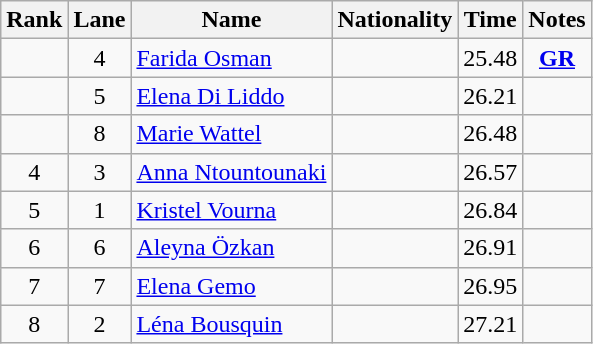<table class="wikitable sortable" style="text-align:center">
<tr>
<th>Rank</th>
<th>Lane</th>
<th>Name</th>
<th>Nationality</th>
<th>Time</th>
<th>Notes</th>
</tr>
<tr>
<td></td>
<td>4</td>
<td align="left"><a href='#'>Farida Osman</a></td>
<td align="left"></td>
<td>25.48</td>
<td><strong><a href='#'>GR</a></strong></td>
</tr>
<tr>
<td></td>
<td>5</td>
<td align="left"><a href='#'>Elena Di Liddo</a></td>
<td align="left"></td>
<td>26.21</td>
<td></td>
</tr>
<tr>
<td></td>
<td>8</td>
<td align="left"><a href='#'>Marie Wattel</a></td>
<td align="left"></td>
<td>26.48</td>
<td></td>
</tr>
<tr>
<td>4</td>
<td>3</td>
<td align="left"><a href='#'>Anna Ntountounaki</a></td>
<td align="left"></td>
<td>26.57</td>
<td></td>
</tr>
<tr>
<td>5</td>
<td>1</td>
<td align="left"><a href='#'>Kristel Vourna</a></td>
<td align="left"></td>
<td>26.84</td>
<td></td>
</tr>
<tr>
<td>6</td>
<td>6</td>
<td align="left"><a href='#'>Aleyna Özkan</a></td>
<td align="left"></td>
<td>26.91</td>
<td></td>
</tr>
<tr>
<td>7</td>
<td>7</td>
<td align="left"><a href='#'>Elena Gemo</a></td>
<td align="left"></td>
<td>26.95</td>
<td></td>
</tr>
<tr>
<td>8</td>
<td>2</td>
<td align="left"><a href='#'>Léna Bousquin</a></td>
<td align="left"></td>
<td>27.21</td>
<td></td>
</tr>
</table>
